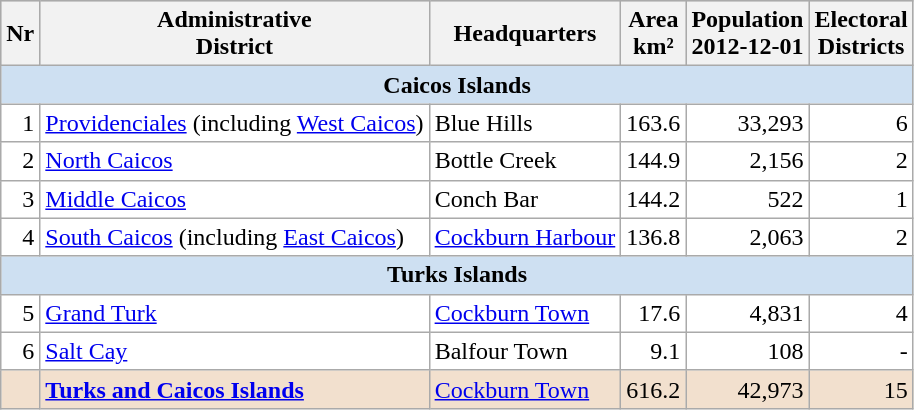<table class="wikitable">
<tr style="background: #CCC">
<th>Nr</th>
<th>Administrative<br>District</th>
<th>Headquarters</th>
<th>Area<br>km²</th>
<th>Population<br>2012-12-01</th>
<th>Electoral<br>Districts</th>
</tr>
<tr style="background:#CEE0F2">
<td colspan="6" align="center"><strong>Caicos Islands</strong></td>
</tr>
<tr style="background: #FFF">
<td align="right">1</td>
<td><a href='#'>Providenciales</a> (including <a href='#'>West Caicos</a>)</td>
<td>Blue Hills</td>
<td align="right">163.6</td>
<td align="right">33,293</td>
<td align="right">6</td>
</tr>
<tr style="background: #FFF">
<td align="right">2</td>
<td><a href='#'>North Caicos</a></td>
<td>Bottle Creek</td>
<td align="right">144.9</td>
<td align="right">2,156</td>
<td align="right">2</td>
</tr>
<tr style="background: #FFF">
<td align="right">3</td>
<td><a href='#'>Middle Caicos</a></td>
<td>Conch Bar</td>
<td align="right">144.2</td>
<td align="right">522</td>
<td align="right">1</td>
</tr>
<tr style="background: #FFF">
<td align="right">4</td>
<td><a href='#'>South Caicos</a> (including <a href='#'>East Caicos</a>)</td>
<td><a href='#'>Cockburn Harbour</a></td>
<td align="right">136.8</td>
<td align="right">2,063</td>
<td align="right">2</td>
</tr>
<tr style="background:#CEE0F2">
<td colspan="6" align="center"><strong>Turks Islands</strong></td>
</tr>
<tr style="background: #FFF">
<td align="right">5</td>
<td><a href='#'>Grand Turk</a></td>
<td><a href='#'>Cockburn Town</a></td>
<td align="right">17.6</td>
<td align="right">4,831</td>
<td align="right">4</td>
</tr>
<tr style="background: #FFF">
<td align="right">6</td>
<td><a href='#'>Salt Cay</a></td>
<td>Balfour Town</td>
<td align="right">9.1</td>
<td align="right">108</td>
<td align="right">-</td>
</tr>
<tr style="background:#F2E0CE">
<td></td>
<td><strong><a href='#'>Turks and Caicos Islands</a></strong></td>
<td><a href='#'>Cockburn Town</a></td>
<td align="right">616.2</td>
<td align="right">42,973</td>
<td align="right">15</td>
</tr>
</table>
